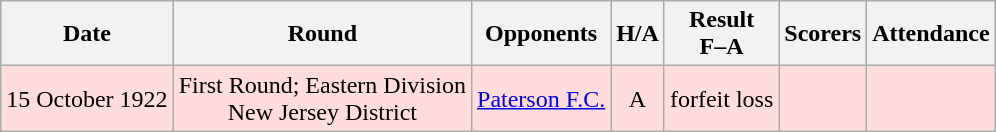<table class="wikitable" style="text-align:center">
<tr>
<th>Date</th>
<th>Round</th>
<th>Opponents</th>
<th>H/A</th>
<th>Result<br>F–A</th>
<th>Scorers</th>
<th>Attendance</th>
</tr>
<tr bgcolor="#ffdddd">
<td>15 October 1922</td>
<td>First Round; Eastern Division<br>New Jersey District</td>
<td><a href='#'>Paterson F.C.</a></td>
<td>A</td>
<td>forfeit loss</td>
<td></td>
<td></td>
</tr>
</table>
